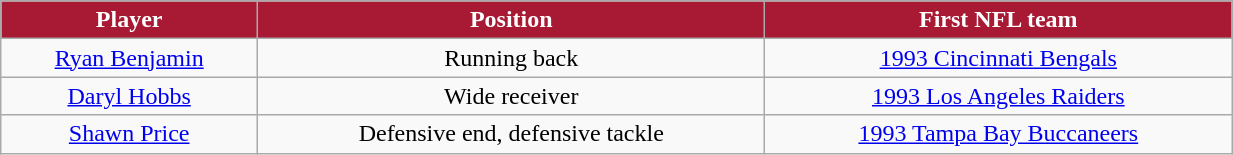<table class="wikitable" width="65%">
<tr align="center"  style="background:#A81933;color:#FFFFFF;">
<td><strong>Player</strong></td>
<td><strong>Position</strong></td>
<td><strong>First NFL team</strong></td>
</tr>
<tr align="center" bgcolor="">
<td><a href='#'>Ryan Benjamin</a></td>
<td>Running back</td>
<td><a href='#'>1993 Cincinnati Bengals</a></td>
</tr>
<tr align="center" bgcolor="">
<td><a href='#'>Daryl Hobbs</a></td>
<td>Wide receiver</td>
<td><a href='#'>1993 Los Angeles Raiders</a></td>
</tr>
<tr align="center" bgcolor="">
<td><a href='#'>Shawn Price</a></td>
<td>Defensive end, defensive tackle</td>
<td><a href='#'>1993 Tampa Bay Buccaneers</a></td>
</tr>
</table>
